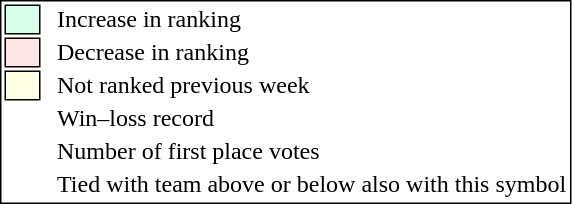<table style="border:1px solid black;">
<tr>
<td style="background:#D8FFEB; width:20px; border:1px solid black;"></td>
<td> </td>
<td>Increase in ranking</td>
</tr>
<tr>
<td style="background:#FFE6E6; width:20px; border:1px solid black;"></td>
<td> </td>
<td>Decrease in ranking</td>
</tr>
<tr>
<td style="background:#FFFFE6; width:20px; border:1px solid black;"></td>
<td> </td>
<td>Not ranked previous week</td>
</tr>
<tr>
<td></td>
<td> </td>
<td>Win–loss record</td>
</tr>
<tr>
<td></td>
<td> </td>
<td>Number of first place votes</td>
</tr>
<tr>
<td></td>
<td></td>
<td>Tied with team above or below also with this symbol</td>
</tr>
</table>
